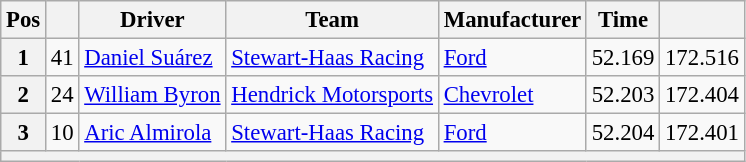<table class="wikitable" style="font-size:95%">
<tr>
<th>Pos</th>
<th></th>
<th>Driver</th>
<th>Team</th>
<th>Manufacturer</th>
<th>Time</th>
<th></th>
</tr>
<tr>
<th>1</th>
<td>41</td>
<td><a href='#'>Daniel Suárez</a></td>
<td><a href='#'>Stewart-Haas Racing</a></td>
<td><a href='#'>Ford</a></td>
<td>52.169</td>
<td>172.516</td>
</tr>
<tr>
<th>2</th>
<td>24</td>
<td><a href='#'>William Byron</a></td>
<td><a href='#'>Hendrick Motorsports</a></td>
<td><a href='#'>Chevrolet</a></td>
<td>52.203</td>
<td>172.404</td>
</tr>
<tr>
<th>3</th>
<td>10</td>
<td><a href='#'>Aric Almirola</a></td>
<td><a href='#'>Stewart-Haas Racing</a></td>
<td><a href='#'>Ford</a></td>
<td>52.204</td>
<td>172.401</td>
</tr>
<tr>
<th colspan="7"></th>
</tr>
</table>
